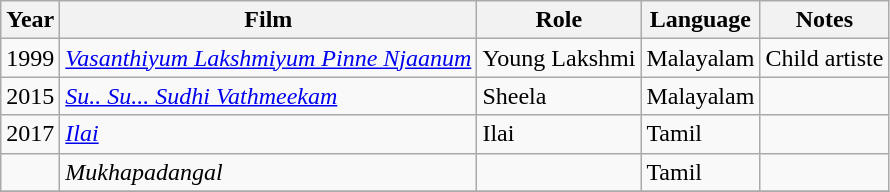<table class="wikitable">
<tr>
<th>Year</th>
<th>Film</th>
<th>Role</th>
<th>Language</th>
<th>Notes</th>
</tr>
<tr>
<td rowspan="1">1999</td>
<td><em><a href='#'>Vasanthiyum Lakshmiyum Pinne Njaanum</a></em></td>
<td>Young Lakshmi</td>
<td>Malayalam</td>
<td>Child artiste</td>
</tr>
<tr>
<td rowspan="1">2015</td>
<td><em><a href='#'>Su.. Su... Sudhi Vathmeekam</a></em></td>
<td>Sheela</td>
<td>Malayalam</td>
<td></td>
</tr>
<tr>
<td rowspan="1">2017</td>
<td><em><a href='#'>Ilai</a></em></td>
<td>Ilai</td>
<td>Tamil</td>
<td></td>
</tr>
<tr>
<td rowspan="1"></td>
<td><em>Mukhapadangal</em></td>
<td></td>
<td>Tamil</td>
<td></td>
</tr>
<tr>
</tr>
</table>
